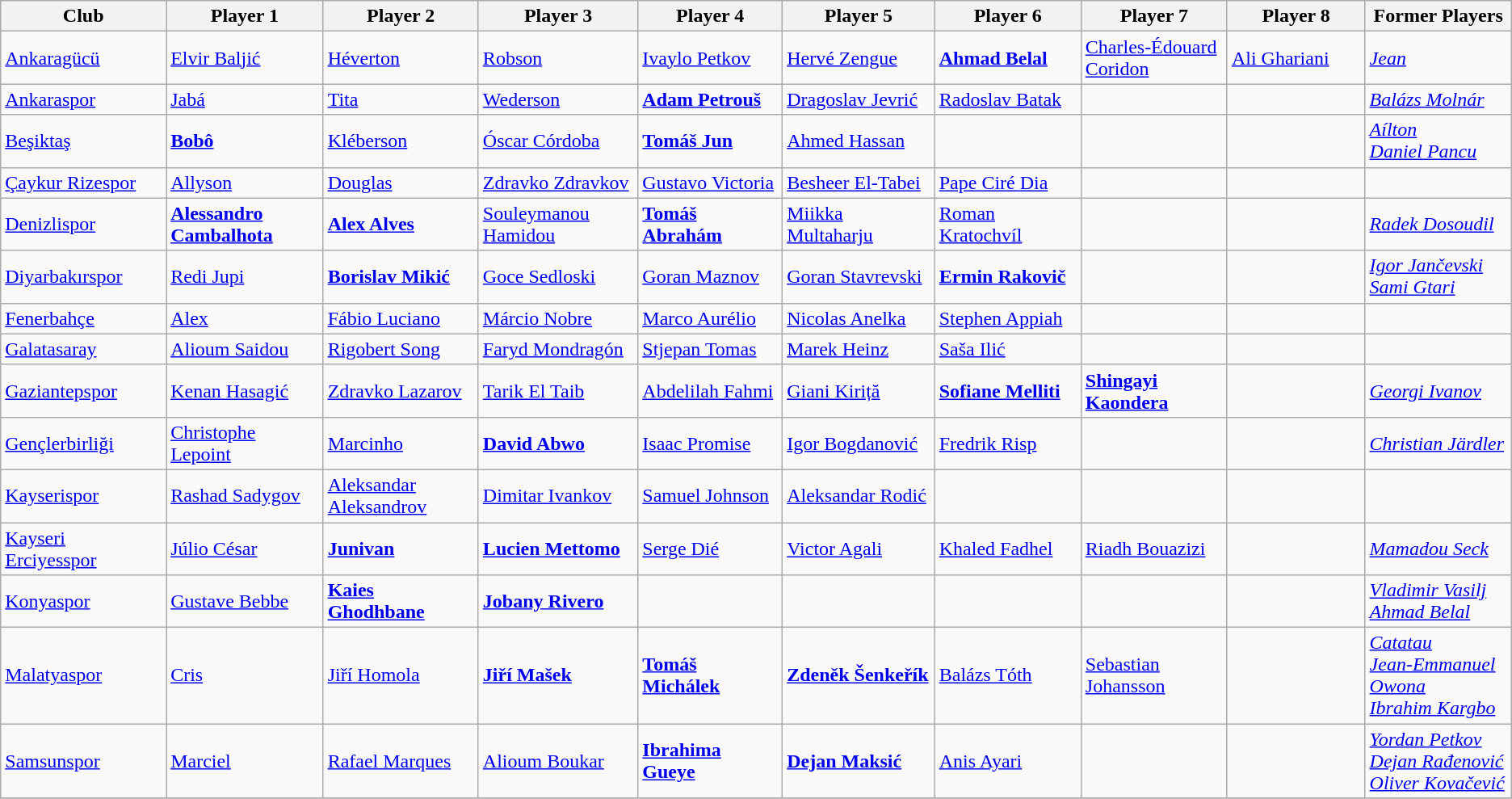<table class="wikitable">
<tr>
<th width="170">Club</th>
<th width="170">Player 1</th>
<th width="170">Player 2</th>
<th width="170">Player 3</th>
<th width="170">Player 4</th>
<th width="170">Player 5</th>
<th width="170">Player 6</th>
<th width="170">Player 7</th>
<th width="170">Player 8</th>
<th width="170">Former Players</th>
</tr>
<tr>
<td><a href='#'>Ankaragücü</a></td>
<td> <a href='#'>Elvir Baljić</a></td>
<td> <a href='#'>Héverton</a></td>
<td> <a href='#'>Robson</a></td>
<td> <a href='#'>Ivaylo Petkov</a></td>
<td> <a href='#'>Hervé Zengue</a></td>
<td> <strong><a href='#'>Ahmad Belal</a></strong></td>
<td> <a href='#'>Charles-Édouard Coridon</a></td>
<td> <a href='#'>Ali Ghariani</a></td>
<td> <em><a href='#'>Jean</a></em></td>
</tr>
<tr>
<td><a href='#'>Ankaraspor</a></td>
<td> <a href='#'>Jabá</a></td>
<td> <a href='#'>Tita</a></td>
<td> <a href='#'>Wederson</a></td>
<td> <strong><a href='#'>Adam Petrouš</a></strong></td>
<td> <a href='#'>Dragoslav Jevrić</a></td>
<td> <a href='#'>Radoslav Batak</a></td>
<td></td>
<td></td>
<td> <em><a href='#'>Balázs Molnár</a></em></td>
</tr>
<tr>
<td><a href='#'>Beşiktaş</a></td>
<td> <strong><a href='#'>Bobô</a></strong></td>
<td> <a href='#'>Kléberson</a></td>
<td> <a href='#'>Óscar Córdoba</a></td>
<td> <strong><a href='#'>Tomáš Jun</a></strong></td>
<td> <a href='#'>Ahmed Hassan</a></td>
<td></td>
<td></td>
<td></td>
<td> <em><a href='#'>Aílton</a></em> <br> <em><a href='#'>Daniel Pancu</a></em></td>
</tr>
<tr>
<td><a href='#'>Çaykur Rizespor</a></td>
<td> <a href='#'>Allyson</a></td>
<td> <a href='#'>Douglas</a></td>
<td> <a href='#'>Zdravko Zdravkov</a></td>
<td> <a href='#'>Gustavo Victoria</a></td>
<td> <a href='#'>Besheer El-Tabei</a></td>
<td> <a href='#'>Pape Ciré Dia</a></td>
<td></td>
<td></td>
<td></td>
</tr>
<tr>
<td><a href='#'>Denizlispor</a></td>
<td> <strong><a href='#'>Alessandro Cambalhota</a></strong></td>
<td> <strong><a href='#'>Alex Alves</a></strong></td>
<td> <a href='#'>Souleymanou Hamidou</a></td>
<td> <strong><a href='#'>Tomáš Abrahám</a></strong></td>
<td> <a href='#'>Miikka Multaharju</a></td>
<td> <a href='#'>Roman Kratochvíl</a></td>
<td></td>
<td></td>
<td> <em><a href='#'>Radek Dosoudil</a></em></td>
</tr>
<tr>
<td><a href='#'>Diyarbakırspor</a></td>
<td> <a href='#'>Redi Jupi</a></td>
<td> <strong><a href='#'>Borislav Mikić</a></strong></td>
<td> <a href='#'>Goce Sedloski</a></td>
<td> <a href='#'>Goran Maznov</a></td>
<td> <a href='#'>Goran Stavrevski</a></td>
<td> <strong><a href='#'>Ermin Rakovič</a></strong></td>
<td></td>
<td></td>
<td> <em><a href='#'>Igor Jančevski</a></em> <br> <em><a href='#'>Sami Gtari</a></em></td>
</tr>
<tr>
<td><a href='#'>Fenerbahçe</a></td>
<td> <a href='#'>Alex</a></td>
<td> <a href='#'>Fábio Luciano</a></td>
<td> <a href='#'>Márcio Nobre</a></td>
<td> <a href='#'>Marco Aurélio</a></td>
<td> <a href='#'>Nicolas Anelka</a></td>
<td> <a href='#'>Stephen Appiah</a></td>
<td></td>
<td></td>
<td></td>
</tr>
<tr>
<td><a href='#'>Galatasaray</a></td>
<td> <a href='#'>Alioum Saidou</a></td>
<td> <a href='#'>Rigobert Song</a></td>
<td> <a href='#'>Faryd Mondragón</a></td>
<td> <a href='#'>Stjepan Tomas</a></td>
<td> <a href='#'>Marek Heinz</a></td>
<td> <a href='#'>Saša Ilić</a></td>
<td></td>
<td></td>
<td></td>
</tr>
<tr>
<td><a href='#'>Gaziantepspor</a></td>
<td> <a href='#'>Kenan Hasagić</a></td>
<td> <a href='#'>Zdravko Lazarov</a></td>
<td> <a href='#'>Tarik El Taib</a></td>
<td> <a href='#'>Abdelilah Fahmi</a></td>
<td> <a href='#'>Giani Kiriță</a></td>
<td> <strong><a href='#'>Sofiane Melliti</a></strong></td>
<td> <strong><a href='#'>Shingayi Kaondera</a></strong></td>
<td></td>
<td> <em><a href='#'>Georgi Ivanov</a></em></td>
</tr>
<tr>
<td><a href='#'>Gençlerbirliği</a></td>
<td> <a href='#'>Christophe Lepoint</a></td>
<td> <a href='#'>Marcinho</a></td>
<td> <strong><a href='#'>David Abwo</a></strong></td>
<td> <a href='#'>Isaac Promise</a></td>
<td> <a href='#'>Igor Bogdanović</a></td>
<td> <a href='#'>Fredrik Risp</a></td>
<td></td>
<td></td>
<td> <em><a href='#'>Christian Järdler</a></em></td>
</tr>
<tr>
<td><a href='#'>Kayserispor</a></td>
<td> <a href='#'>Rashad Sadygov</a></td>
<td> <a href='#'>Aleksandar Aleksandrov</a></td>
<td> <a href='#'>Dimitar Ivankov</a></td>
<td> <a href='#'>Samuel Johnson</a></td>
<td> <a href='#'>Aleksandar Rodić</a></td>
<td></td>
<td></td>
<td></td>
<td></td>
</tr>
<tr>
<td><a href='#'>Kayseri Erciyesspor</a></td>
<td> <a href='#'>Júlio César</a></td>
<td> <strong><a href='#'>Junivan</a></strong></td>
<td> <strong><a href='#'>Lucien Mettomo</a></strong></td>
<td> <a href='#'>Serge Dié</a></td>
<td> <a href='#'>Victor Agali</a></td>
<td> <a href='#'>Khaled Fadhel</a></td>
<td> <a href='#'>Riadh Bouazizi</a></td>
<td></td>
<td> <em><a href='#'>Mamadou Seck</a></em></td>
</tr>
<tr>
<td><a href='#'>Konyaspor</a></td>
<td> <a href='#'>Gustave Bebbe</a></td>
<td> <strong><a href='#'>Kaies Ghodhbane</a></strong></td>
<td> <strong><a href='#'>Jobany Rivero</a></strong></td>
<td></td>
<td></td>
<td></td>
<td></td>
<td></td>
<td> <em><a href='#'>Vladimir Vasilj</a></em> <br> <em><a href='#'>Ahmad Belal</a></em></td>
</tr>
<tr>
<td><a href='#'>Malatyaspor</a></td>
<td> <a href='#'>Cris</a></td>
<td> <a href='#'>Jiří Homola</a></td>
<td> <strong><a href='#'>Jiří Mašek</a></strong></td>
<td> <strong><a href='#'>Tomáš Michálek</a></strong></td>
<td> <strong><a href='#'>Zdeněk Šenkeřík</a></strong></td>
<td> <a href='#'>Balázs Tóth</a></td>
<td> <a href='#'>Sebastian Johansson</a></td>
<td></td>
<td> <em><a href='#'>Catatau</a></em> <br> <em><a href='#'>Jean-Emmanuel Owona</a></em> <br> <em><a href='#'>Ibrahim Kargbo</a></em></td>
</tr>
<tr>
<td><a href='#'>Samsunspor</a></td>
<td> <a href='#'>Marciel</a></td>
<td> <a href='#'>Rafael Marques</a></td>
<td> <a href='#'>Alioum Boukar</a></td>
<td> <strong><a href='#'>Ibrahima Gueye</a></strong></td>
<td> <strong><a href='#'>Dejan Maksić</a></strong></td>
<td> <a href='#'>Anis Ayari</a></td>
<td></td>
<td></td>
<td> <em><a href='#'>Yordan Petkov</a></em> <br> <em><a href='#'>Dejan Rađenović</a></em> <br> <em><a href='#'>Oliver Kovačević</a></em></td>
</tr>
<tr>
</tr>
</table>
